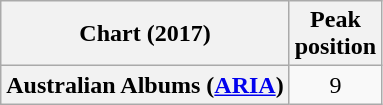<table class="wikitable plainrowheaders" style="text-align:center">
<tr>
<th scope="col">Chart (2017)</th>
<th scope="col">Peak<br> position</th>
</tr>
<tr>
<th scope="row">Australian Albums (<a href='#'>ARIA</a>)</th>
<td>9</td>
</tr>
</table>
